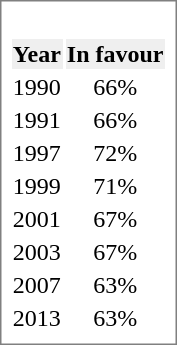<table border="1" cellspacing="0" cellpadding="5" style="float: right; border-collapse: collapse; margin-left: 0.5em;">
<tr>
<td valign="top"><br><table>
<tr>
<th style="background:#efefef;">Year</th>
<th style="background:#efefef;">In favour</th>
</tr>
<tr>
<td align="center">1990</td>
<td align="center">66%</td>
</tr>
<tr>
<td align="center">1991</td>
<td align="center">66%</td>
</tr>
<tr>
<td align="center">1997</td>
<td align="center">72%</td>
</tr>
<tr>
<td align="center">1999</td>
<td align="center">71%</td>
</tr>
<tr>
<td align="center">2001</td>
<td align="center">67%</td>
</tr>
<tr>
<td align="center">2003</td>
<td align="center">67%</td>
</tr>
<tr>
<td align="center">2007</td>
<td align="center">63%</td>
</tr>
<tr>
<td align="center">2013</td>
<td align="center">63%</td>
</tr>
</table>
</td>
</tr>
</table>
